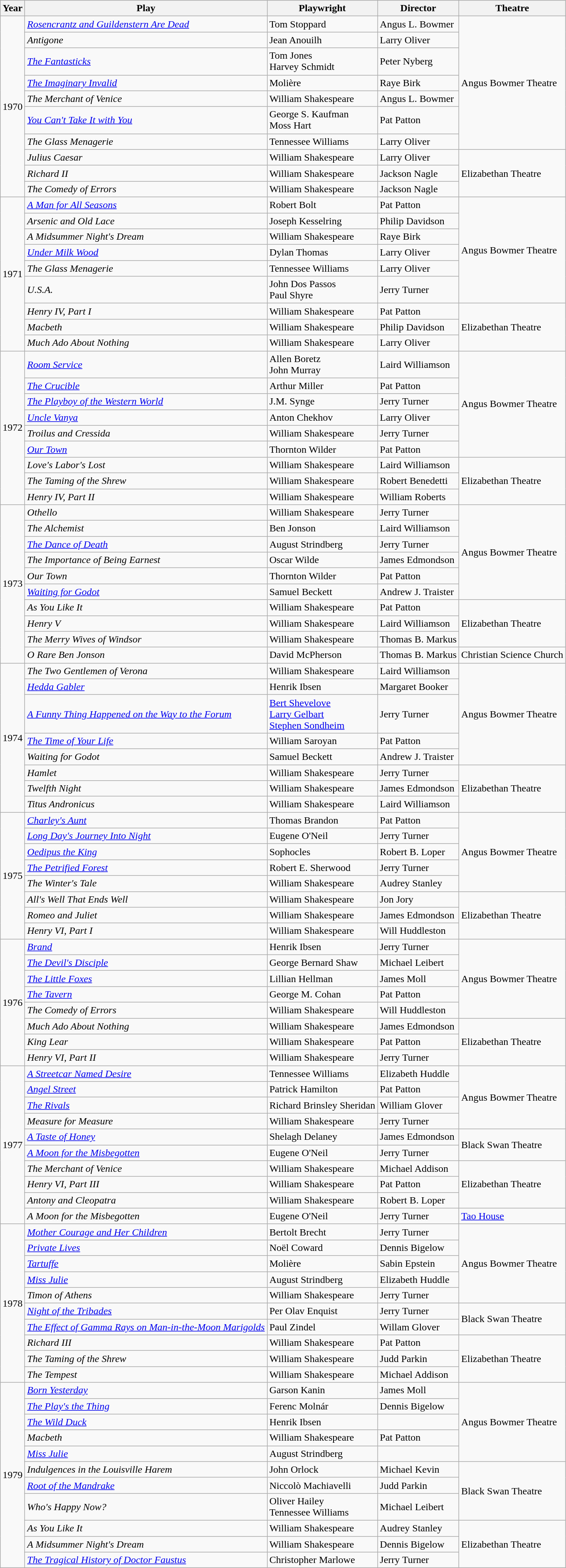<table class="wikitable mw-collapsible">
<tr>
<th>Year</th>
<th>Play</th>
<th>Playwright</th>
<th>Director</th>
<th>Theatre</th>
</tr>
<tr>
<td rowspan="10">1970</td>
<td><em><a href='#'>Rosencrantz and Guildenstern Are Dead</a></em></td>
<td>Tom Stoppard</td>
<td>Angus L. Bowmer</td>
<td rowspan="7">Angus Bowmer Theatre</td>
</tr>
<tr>
<td><em>Antigone</em></td>
<td>Jean Anouilh</td>
<td>Larry Oliver</td>
</tr>
<tr>
<td><em><a href='#'>The Fantasticks</a></em></td>
<td>Tom Jones<br>Harvey Schmidt</td>
<td>Peter Nyberg</td>
</tr>
<tr>
<td><em><a href='#'>The Imaginary Invalid</a></em></td>
<td>Molière</td>
<td>Raye Birk</td>
</tr>
<tr>
<td><em>The Merchant of Venice</em></td>
<td>William Shakespeare</td>
<td>Angus L. Bowmer</td>
</tr>
<tr>
<td><em><a href='#'>You Can't Take It with You</a></em></td>
<td>George S. Kaufman<br>Moss Hart</td>
<td>Pat Patton</td>
</tr>
<tr>
<td><em>The Glass Menagerie</em></td>
<td>Tennessee Williams</td>
<td>Larry Oliver</td>
</tr>
<tr>
<td><em>Julius Caesar</em></td>
<td>William Shakespeare</td>
<td>Larry Oliver</td>
<td rowspan="3">Elizabethan Theatre</td>
</tr>
<tr>
<td><em>Richard II</em></td>
<td>William Shakespeare</td>
<td>Jackson Nagle</td>
</tr>
<tr>
<td><em>The Comedy of Errors</em></td>
<td>William Shakespeare</td>
<td>Jackson Nagle</td>
</tr>
<tr>
<td rowspan="9">1971</td>
<td><em><a href='#'>A Man for All Seasons</a></em></td>
<td>Robert Bolt</td>
<td>Pat Patton</td>
<td rowspan="6">Angus Bowmer Theatre</td>
</tr>
<tr>
<td><em>Arsenic and Old Lace</em></td>
<td>Joseph Kesselring</td>
<td>Philip Davidson</td>
</tr>
<tr>
<td><em>A Midsummer Night's Dream</em></td>
<td>William Shakespeare</td>
<td>Raye Birk</td>
</tr>
<tr>
<td><em><a href='#'>Under Milk Wood</a></em></td>
<td>Dylan Thomas</td>
<td>Larry Oliver</td>
</tr>
<tr>
<td><em>The Glass Menagerie</em></td>
<td>Tennessee Williams</td>
<td>Larry Oliver</td>
</tr>
<tr>
<td><em>U.S.A.</em></td>
<td>John Dos Passos<br>Paul Shyre</td>
<td>Jerry Turner</td>
</tr>
<tr>
<td><em>Henry IV, Part I</em></td>
<td>William Shakespeare</td>
<td>Pat Patton</td>
<td rowspan="3">Elizabethan Theatre</td>
</tr>
<tr>
<td><em>Macbeth</em></td>
<td>William Shakespeare</td>
<td>Philip Davidson</td>
</tr>
<tr>
<td><em>Much Ado About Nothing</em></td>
<td>William Shakespeare</td>
<td>Larry Oliver</td>
</tr>
<tr>
<td rowspan="9">1972</td>
<td><em><a href='#'>Room Service</a></em></td>
<td>Allen Boretz<br>John Murray</td>
<td>Laird Williamson</td>
<td rowspan="6">Angus Bowmer Theatre</td>
</tr>
<tr>
<td><em><a href='#'>The Crucible</a></em></td>
<td>Arthur Miller</td>
<td>Pat Patton</td>
</tr>
<tr>
<td><em><a href='#'>The Playboy of the Western World</a></em></td>
<td>J.M. Synge</td>
<td>Jerry Turner</td>
</tr>
<tr>
<td><em><a href='#'>Uncle Vanya</a></em></td>
<td>Anton Chekhov</td>
<td>Larry Oliver</td>
</tr>
<tr>
<td><em>Troilus and Cressida</em></td>
<td>William Shakespeare</td>
<td>Jerry Turner</td>
</tr>
<tr>
<td><em><a href='#'>Our Town</a></em></td>
<td>Thornton Wilder</td>
<td>Pat Patton</td>
</tr>
<tr>
<td><em>Love's Labor's Lost</em></td>
<td>William Shakespeare</td>
<td>Laird Williamson</td>
<td rowspan="3">Elizabethan Theatre</td>
</tr>
<tr>
<td><em>The Taming of the Shrew</em></td>
<td>William Shakespeare</td>
<td>Robert Benedetti</td>
</tr>
<tr>
<td><em>Henry IV, Part II</em></td>
<td>William Shakespeare</td>
<td>William Roberts</td>
</tr>
<tr>
<td rowspan="10">1973</td>
<td><em>Othello</em></td>
<td>William Shakespeare</td>
<td>Jerry Turner</td>
<td rowspan="6">Angus Bowmer Theatre</td>
</tr>
<tr>
<td><em>The Alchemist</em></td>
<td>Ben Jonson</td>
<td>Laird Williamson</td>
</tr>
<tr>
<td><em><a href='#'>The Dance of Death</a></em></td>
<td>August Strindberg</td>
<td>Jerry Turner</td>
</tr>
<tr>
<td><em>The Importance of Being Earnest</em></td>
<td>Oscar Wilde</td>
<td>James Edmondson</td>
</tr>
<tr>
<td><em>Our Town</em></td>
<td>Thornton Wilder</td>
<td>Pat Patton</td>
</tr>
<tr>
<td><em><a href='#'>Waiting for Godot</a></em></td>
<td>Samuel Beckett</td>
<td>Andrew J. Traister</td>
</tr>
<tr>
<td><em>As You Like It</em></td>
<td>William Shakespeare</td>
<td>Pat Patton</td>
<td rowspan="3">Elizabethan Theatre</td>
</tr>
<tr>
<td><em>Henry V</em></td>
<td>William Shakespeare</td>
<td>Laird Williamson</td>
</tr>
<tr>
<td><em>The Merry Wives of Windsor</em></td>
<td>William Shakespeare</td>
<td>Thomas B. Markus</td>
</tr>
<tr>
<td><em>O Rare Ben Jonson</em></td>
<td>David McPherson</td>
<td>Thomas B. Markus</td>
<td>Christian Science Church</td>
</tr>
<tr>
<td rowspan="8">1974</td>
<td><em>The Two Gentlemen of Verona</em></td>
<td>William Shakespeare</td>
<td>Laird Williamson</td>
<td rowspan="5">Angus Bowmer Theatre</td>
</tr>
<tr>
<td><em><a href='#'>Hedda Gabler</a></em></td>
<td>Henrik Ibsen</td>
<td>Margaret Booker</td>
</tr>
<tr>
<td><em><a href='#'>A Funny Thing Happened on the Way to the Forum</a></em></td>
<td><a href='#'>Bert Shevelove</a><br><a href='#'>Larry Gelbart</a><br><a href='#'>Stephen Sondheim</a></td>
<td>Jerry Turner</td>
</tr>
<tr>
<td><em><a href='#'>The Time of Your Life</a></em></td>
<td>William Saroyan</td>
<td>Pat Patton</td>
</tr>
<tr>
<td><em>Waiting for Godot</em></td>
<td>Samuel Beckett</td>
<td>Andrew J. Traister</td>
</tr>
<tr>
<td><em>Hamlet</em></td>
<td>William Shakespeare</td>
<td>Jerry Turner</td>
<td rowspan="3">Elizabethan Theatre</td>
</tr>
<tr>
<td><em>Twelfth Night</em></td>
<td>William Shakespeare</td>
<td>James Edmondson</td>
</tr>
<tr>
<td><em>Titus Andronicus</em></td>
<td>William Shakespeare</td>
<td>Laird Williamson</td>
</tr>
<tr>
<td rowspan="8">1975</td>
<td><em><a href='#'>Charley's Aunt</a></em></td>
<td>Thomas Brandon</td>
<td>Pat Patton</td>
<td rowspan="5">Angus Bowmer Theatre</td>
</tr>
<tr>
<td><em><a href='#'>Long Day's Journey Into Night</a></em></td>
<td>Eugene O'Neil</td>
<td>Jerry Turner</td>
</tr>
<tr>
<td><em><a href='#'>Oedipus the King</a></em></td>
<td>Sophocles</td>
<td>Robert B. Loper</td>
</tr>
<tr>
<td><em><a href='#'>The Petrified Forest</a></em></td>
<td>Robert E. Sherwood</td>
<td>Jerry Turner</td>
</tr>
<tr>
<td><em>The Winter's Tale</em></td>
<td>William Shakespeare</td>
<td>Audrey Stanley</td>
</tr>
<tr>
<td><em>All's Well That Ends Well</em></td>
<td>William Shakespeare</td>
<td>Jon Jory</td>
<td rowspan="3">Elizabethan Theatre</td>
</tr>
<tr>
<td><em>Romeo and Juliet</em></td>
<td>William Shakespeare</td>
<td>James Edmondson</td>
</tr>
<tr>
<td><em>Henry VI, Part I</em></td>
<td>William Shakespeare</td>
<td>Will Huddleston</td>
</tr>
<tr>
<td rowspan="8">1976</td>
<td><em><a href='#'>Brand</a></em></td>
<td>Henrik Ibsen</td>
<td>Jerry Turner</td>
<td rowspan="5">Angus Bowmer Theatre</td>
</tr>
<tr>
<td><em><a href='#'>The Devil's Disciple</a></em></td>
<td>George Bernard Shaw</td>
<td>Michael Leibert</td>
</tr>
<tr>
<td><em><a href='#'>The Little Foxes</a></em></td>
<td>Lillian Hellman</td>
<td>James Moll</td>
</tr>
<tr>
<td><em><a href='#'>The Tavern</a></em></td>
<td>George M. Cohan</td>
<td>Pat Patton</td>
</tr>
<tr>
<td><em>The Comedy of Errors</em></td>
<td>William Shakespeare</td>
<td>Will Huddleston</td>
</tr>
<tr>
<td><em>Much Ado About Nothing</em></td>
<td>William Shakespeare</td>
<td>James Edmondson</td>
<td rowspan="3">Elizabethan Theatre</td>
</tr>
<tr>
<td><em>King Lear</em></td>
<td>William Shakespeare</td>
<td>Pat Patton</td>
</tr>
<tr>
<td><em>Henry VI, Part II</em></td>
<td>William Shakespeare</td>
<td>Jerry Turner</td>
</tr>
<tr>
<td rowspan="10">1977</td>
<td><em><a href='#'>A Streetcar Named Desire</a></em></td>
<td>Tennessee Williams</td>
<td>Elizabeth Huddle</td>
<td rowspan="4">Angus Bowmer Theatre</td>
</tr>
<tr>
<td><em><a href='#'>Angel Street</a></em></td>
<td>Patrick Hamilton</td>
<td>Pat Patton</td>
</tr>
<tr>
<td><em><a href='#'>The Rivals</a></em></td>
<td>Richard Brinsley Sheridan</td>
<td>William Glover</td>
</tr>
<tr>
<td><em>Measure for Measure</em></td>
<td>William Shakespeare</td>
<td>Jerry Turner</td>
</tr>
<tr>
<td><em><a href='#'>A Taste of Honey</a></em></td>
<td>Shelagh Delaney</td>
<td>James Edmondson</td>
<td rowspan="2">Black Swan Theatre</td>
</tr>
<tr>
<td><em><a href='#'>A Moon for the Misbegotten</a></em></td>
<td>Eugene O'Neil</td>
<td>Jerry Turner</td>
</tr>
<tr>
<td><em>The Merchant of Venice</em></td>
<td>William Shakespeare</td>
<td>Michael Addison</td>
<td rowspan="3">Elizabethan Theatre</td>
</tr>
<tr>
<td><em>Henry VI, Part III</em></td>
<td>William Shakespeare</td>
<td>Pat Patton</td>
</tr>
<tr>
<td><em>Antony and Cleopatra</em></td>
<td>William Shakespeare</td>
<td>Robert B. Loper</td>
</tr>
<tr>
<td><em>A Moon for the Misbegotten</em></td>
<td>Eugene O'Neil</td>
<td>Jerry Turner</td>
<td><a href='#'>Tao House</a></td>
</tr>
<tr>
<td rowspan="10">1978</td>
<td><em><a href='#'>Mother Courage and Her Children</a></em></td>
<td>Bertolt Brecht</td>
<td>Jerry Turner</td>
<td rowspan="5">Angus Bowmer Theatre</td>
</tr>
<tr>
<td><em><a href='#'>Private Lives</a></em></td>
<td>Noël Coward</td>
<td>Dennis Bigelow</td>
</tr>
<tr>
<td><em><a href='#'>Tartuffe</a></em></td>
<td>Molière</td>
<td>Sabin Epstein</td>
</tr>
<tr>
<td><em><a href='#'>Miss Julie</a></em></td>
<td>August Strindberg</td>
<td>Elizabeth Huddle</td>
</tr>
<tr>
<td><em>Timon of Athens</em></td>
<td>William Shakespeare</td>
<td>Jerry Turner</td>
</tr>
<tr>
<td><em><a href='#'>Night of the Tribades</a></em></td>
<td>Per Olav Enquist</td>
<td>Jerry Turner</td>
<td rowspan="2">Black Swan Theatre</td>
</tr>
<tr>
<td><em><a href='#'>The Effect of Gamma Rays on Man-in-the-Moon Marigolds</a></em></td>
<td>Paul Zindel</td>
<td>Willam Glover</td>
</tr>
<tr>
<td><em>Richard III</em></td>
<td>William Shakespeare</td>
<td>Pat Patton</td>
<td rowspan="3">Elizabethan Theatre</td>
</tr>
<tr>
<td><em>The Taming of the Shrew</em></td>
<td>William Shakespeare</td>
<td>Judd Parkin</td>
</tr>
<tr>
<td><em>The Tempest</em></td>
<td>William Shakespeare</td>
<td>Michael Addison</td>
</tr>
<tr>
<td rowspan="11">1979</td>
<td><em><a href='#'>Born Yesterday</a></em></td>
<td>Garson Kanin</td>
<td>James Moll</td>
<td rowspan="5">Angus Bowmer Theatre</td>
</tr>
<tr>
<td><em><a href='#'>The Play's the Thing</a></em></td>
<td>Ferenc Molnár</td>
<td>Dennis Bigelow</td>
</tr>
<tr>
<td><em><a href='#'>The Wild Duck</a></em></td>
<td>Henrik Ibsen</td>
<td></td>
</tr>
<tr>
<td><em>Macbeth</em></td>
<td>William Shakespeare</td>
<td>Pat Patton</td>
</tr>
<tr>
<td><em><a href='#'>Miss Julie</a></em></td>
<td>August Strindberg</td>
<td></td>
</tr>
<tr>
<td><em>Indulgences in the Louisville Harem</em></td>
<td>John Orlock</td>
<td>Michael Kevin</td>
<td rowspan="3">Black Swan Theatre</td>
</tr>
<tr>
<td><em><a href='#'>Root of the Mandrake</a></em></td>
<td>Niccolò Machiavelli</td>
<td>Judd Parkin</td>
</tr>
<tr>
<td><em>Who's Happy Now?</em></td>
<td>Oliver Hailey<br>Tennessee Williams</td>
<td>Michael Leibert</td>
</tr>
<tr>
<td><em>As You Like It</em></td>
<td>William Shakespeare</td>
<td>Audrey Stanley</td>
<td rowspan="3">Elizabethan Theatre</td>
</tr>
<tr>
<td><em>A Midsummer Night's Dream</em></td>
<td>William Shakespeare</td>
<td>Dennis Bigelow</td>
</tr>
<tr>
<td><em><a href='#'>The Tragical History of Doctor Faustus</a></em></td>
<td>Christopher Marlowe</td>
<td>Jerry Turner</td>
</tr>
</table>
